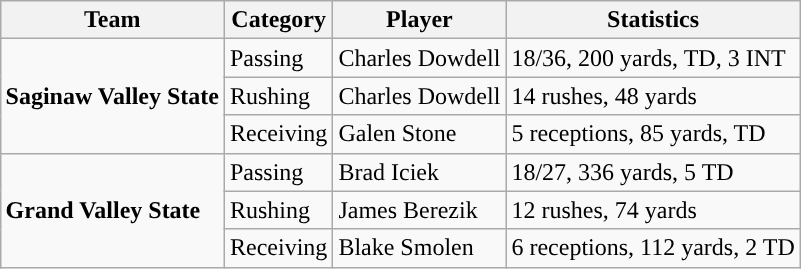<table class="wikitable" style="float: right;">
<tr>
<th>Team</th>
<th>Category</th>
<th>Player</th>
<th>Statistics</th>
</tr>
<tr>
<td rowspan=3><strong>Saginaw Valley State</strong></td>
<td>Passing</td>
<td>Charles Dowdell</td>
<td>18/36, 200 yards, TD, 3 INT</td>
</tr>
<tr>
<td>Rushing</td>
<td>Charles Dowdell</td>
<td>14 rushes, 48 yards</td>
</tr>
<tr>
<td>Receiving</td>
<td>Galen Stone</td>
<td>5 receptions, 85 yards, TD</td>
</tr>
<tr>
<td rowspan=3><strong>Grand Valley State</strong></td>
<td>Passing</td>
<td>Brad Iciek</td>
<td>18/27, 336 yards, 5 TD</td>
</tr>
<tr>
<td>Rushing</td>
<td>James Berezik</td>
<td>12 rushes, 74 yards</td>
</tr>
<tr>
<td>Receiving</td>
<td>Blake Smolen</td>
<td>6 receptions, 112 yards, 2 TD</td>
</tr>
</table>
